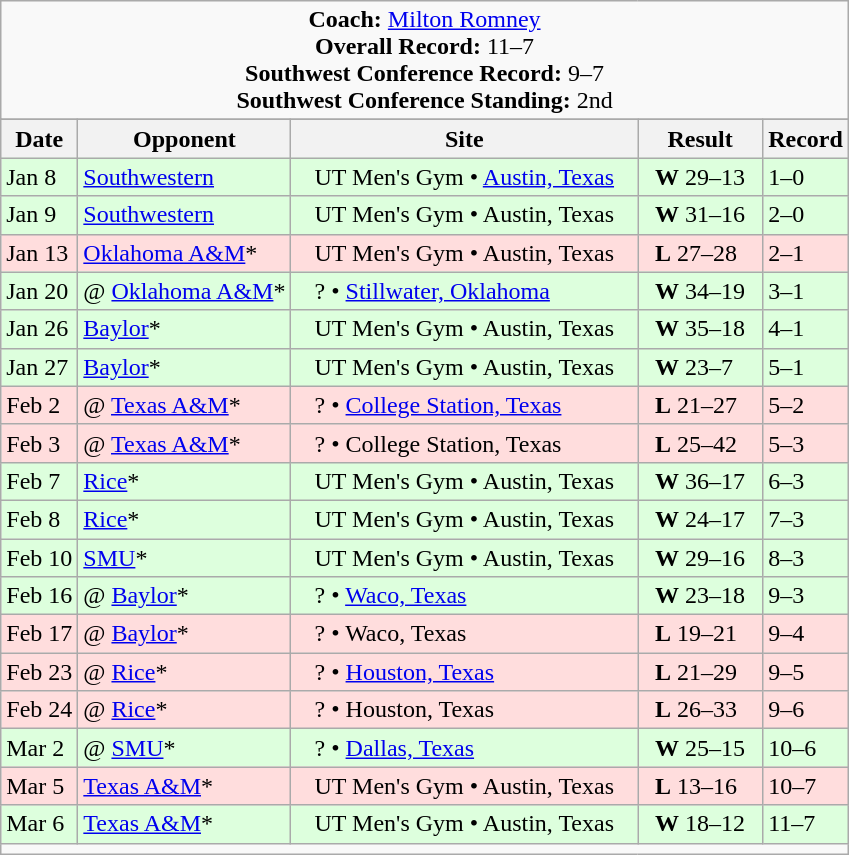<table class="wikitable">
<tr>
<td colspan=8 style="text-align: center;"><strong>Coach:</strong> <a href='#'>Milton Romney</a><br><strong>Overall Record:</strong> 11–7<br><strong>Southwest Conference Record:</strong> 9–7<br><strong>Southwest Conference Standing:</strong> 2nd</td>
</tr>
<tr>
</tr>
<tr>
<th>Date</th>
<th>Opponent</th>
<th>Site</th>
<th>Result</th>
<th>Record</th>
</tr>
<tr style="background: #ddffdd;">
<td>Jan 8</td>
<td><a href='#'>Southwestern</a></td>
<td>   UT Men's Gym • <a href='#'>Austin, Texas</a>   </td>
<td>  <strong>W</strong> 29–13  </td>
<td>1–0</td>
</tr>
<tr style="background: #ddffdd;">
<td>Jan 9</td>
<td><a href='#'>Southwestern</a></td>
<td>   UT Men's Gym • Austin, Texas   </td>
<td>  <strong>W</strong> 31–16  </td>
<td>2–0</td>
</tr>
<tr style="background: #ffdddd;">
<td>Jan 13</td>
<td><a href='#'>Oklahoma A&M</a>*</td>
<td>   UT Men's Gym • Austin, Texas   </td>
<td>  <strong>L</strong> 27–28  </td>
<td>2–1</td>
</tr>
<tr style="background: #ddffdd;">
<td>Jan 20</td>
<td>@ <a href='#'>Oklahoma A&M</a>*</td>
<td>   ? • <a href='#'>Stillwater, Oklahoma</a>   </td>
<td>  <strong>W</strong> 34–19  </td>
<td>3–1</td>
</tr>
<tr style="background: #ddffdd;">
<td>Jan 26</td>
<td><a href='#'>Baylor</a>*</td>
<td>   UT Men's Gym • Austin, Texas   </td>
<td>  <strong>W</strong> 35–18  </td>
<td>4–1</td>
</tr>
<tr style="background: #ddffdd;">
<td>Jan 27</td>
<td><a href='#'>Baylor</a>*</td>
<td>   UT Men's Gym • Austin, Texas   </td>
<td>  <strong>W</strong> 23–7  </td>
<td>5–1</td>
</tr>
<tr style="background: #ffdddd;">
<td>Feb 2</td>
<td>@ <a href='#'>Texas A&M</a>*</td>
<td>   ? • <a href='#'>College Station, Texas</a>   </td>
<td>  <strong>L</strong> 21–27  </td>
<td>5–2</td>
</tr>
<tr style="background: #ffdddd;">
<td>Feb 3</td>
<td>@ <a href='#'>Texas A&M</a>*</td>
<td>   ? • College Station, Texas   </td>
<td>  <strong>L</strong> 25–42   </td>
<td>5–3</td>
</tr>
<tr style="background: #ddffdd;">
<td>Feb 7</td>
<td><a href='#'>Rice</a>*</td>
<td>   UT Men's Gym • Austin, Texas   </td>
<td>  <strong>W</strong> 36–17  </td>
<td>6–3</td>
</tr>
<tr style="background: #ddffdd;">
<td>Feb 8</td>
<td><a href='#'>Rice</a>*</td>
<td>   UT Men's Gym • Austin, Texas   </td>
<td>  <strong>W</strong> 24–17  </td>
<td>7–3</td>
</tr>
<tr style="background: #ddffdd;">
<td>Feb 10</td>
<td><a href='#'>SMU</a>*</td>
<td>   UT Men's Gym • Austin, Texas   </td>
<td>  <strong>W</strong> 29–16  </td>
<td>8–3</td>
</tr>
<tr style="background: #ddffdd;">
<td>Feb 16</td>
<td>@ <a href='#'>Baylor</a>*</td>
<td>   ? • <a href='#'>Waco, Texas</a>   </td>
<td>  <strong>W</strong> 23–18  </td>
<td>9–3</td>
</tr>
<tr style="background: #ffdddd;">
<td>Feb 17</td>
<td>@ <a href='#'>Baylor</a>*</td>
<td>   ? • Waco, Texas   </td>
<td>  <strong>L</strong> 19–21  </td>
<td>9–4</td>
</tr>
<tr style="background: #ffdddd;">
<td>Feb 23</td>
<td>@ <a href='#'>Rice</a>*</td>
<td>   ? • <a href='#'>Houston, Texas</a>   </td>
<td>  <strong>L</strong> 21–29  </td>
<td>9–5</td>
</tr>
<tr style="background: #ffdddd;">
<td>Feb 24</td>
<td>@ <a href='#'>Rice</a>*</td>
<td>   ? • Houston, Texas   </td>
<td>  <strong>L</strong> 26–33  </td>
<td>9–6</td>
</tr>
<tr style="background: #ddffdd;">
<td>Mar 2</td>
<td>@ <a href='#'>SMU</a>*</td>
<td>   ? • <a href='#'>Dallas, Texas</a>   </td>
<td>  <strong>W</strong> 25–15  </td>
<td>10–6</td>
</tr>
<tr style="background: #ffdddd;">
<td>Mar 5</td>
<td><a href='#'>Texas A&M</a>*</td>
<td>   UT Men's Gym • Austin, Texas   </td>
<td>  <strong>L</strong> 13–16  </td>
<td>10–7</td>
</tr>
<tr style="background: #ddffdd;">
<td>Mar 6</td>
<td><a href='#'>Texas A&M</a>*</td>
<td>   UT Men's Gym • Austin, Texas   </td>
<td>  <strong>W</strong> 18–12  </td>
<td>11–7</td>
</tr>
<tr>
<td colspan=8></td>
</tr>
</table>
